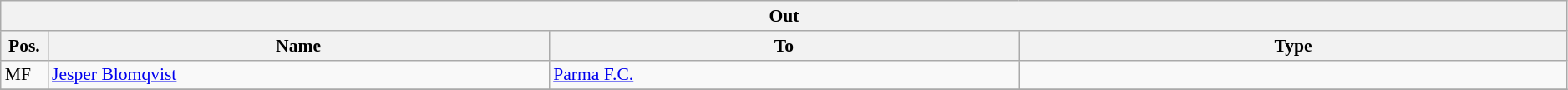<table class="wikitable" style="font-size:90%;width:99%;">
<tr>
<th colspan="4">Out</th>
</tr>
<tr>
<th width=3%>Pos.</th>
<th width=32%>Name</th>
<th width=30%>To</th>
<th width=35%>Type</th>
</tr>
<tr>
<td>MF</td>
<td><a href='#'>Jesper Blomqvist</a></td>
<td><a href='#'>Parma F.C.</a></td>
<td></td>
</tr>
<tr>
</tr>
</table>
